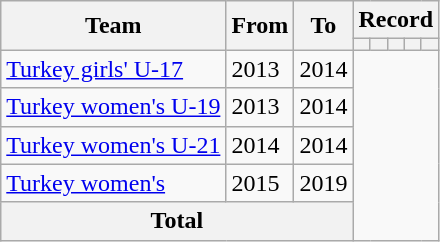<table class="wikitable" style="text-align: center">
<tr>
<th rowspan="2">Team</th>
<th rowspan="2">From</th>
<th rowspan="2">To</th>
<th colspan="5">Record</th>
</tr>
<tr>
<th></th>
<th></th>
<th></th>
<th></th>
<th></th>
</tr>
<tr>
<td align=left><a href='#'>Turkey girls' U-17</a></td>
<td align=left>2013</td>
<td align=left>2014<br></td>
</tr>
<tr>
<td align=left><a href='#'>Turkey women's U-19</a></td>
<td align=left>2013</td>
<td align=left>2014<br></td>
</tr>
<tr>
<td align=left><a href='#'>Turkey women's U-21</a></td>
<td align=left>2014</td>
<td align=left>2014<br></td>
</tr>
<tr>
<td align=left><a href='#'>Turkey women's</a></td>
<td align=left>2015</td>
<td align=left>2019<br></td>
</tr>
<tr>
<th colspan="3">Total<br></th>
</tr>
</table>
